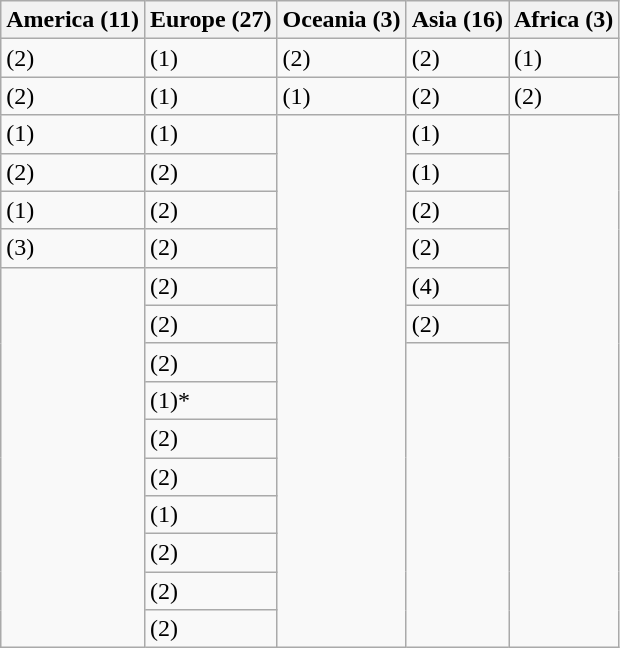<table class=wikitable>
<tr>
<th>America (11)</th>
<th>Europe (27)</th>
<th>Oceania (3)</th>
<th>Asia (16)</th>
<th>Africa (3)</th>
</tr>
<tr>
<td> (2)</td>
<td> (1)</td>
<td> (2)</td>
<td> (2)</td>
<td> (1)</td>
</tr>
<tr>
<td> (2)</td>
<td> (1)</td>
<td> (1)</td>
<td> (2)</td>
<td> (2)</td>
</tr>
<tr>
<td> (1)</td>
<td> (1)</td>
<td rowspan=14></td>
<td> (1)</td>
<td rowspan=14></td>
</tr>
<tr>
<td> (2)</td>
<td> (2)</td>
<td> (1)</td>
</tr>
<tr>
<td> (1)</td>
<td> (2)</td>
<td> (2)</td>
</tr>
<tr>
<td> (3)</td>
<td> (2)</td>
<td> (2)</td>
</tr>
<tr>
<td rowspan=10></td>
<td> (2)</td>
<td> (4)</td>
</tr>
<tr>
<td> (2)</td>
<td> (2)</td>
</tr>
<tr>
<td> (2)</td>
<td rowspan=8></td>
</tr>
<tr>
<td> (1)*</td>
</tr>
<tr>
<td> (2)</td>
</tr>
<tr>
<td> (2)</td>
</tr>
<tr>
<td> (1)</td>
</tr>
<tr>
<td> (2)</td>
</tr>
<tr>
<td> (2)</td>
</tr>
<tr>
<td> (2)</td>
</tr>
</table>
